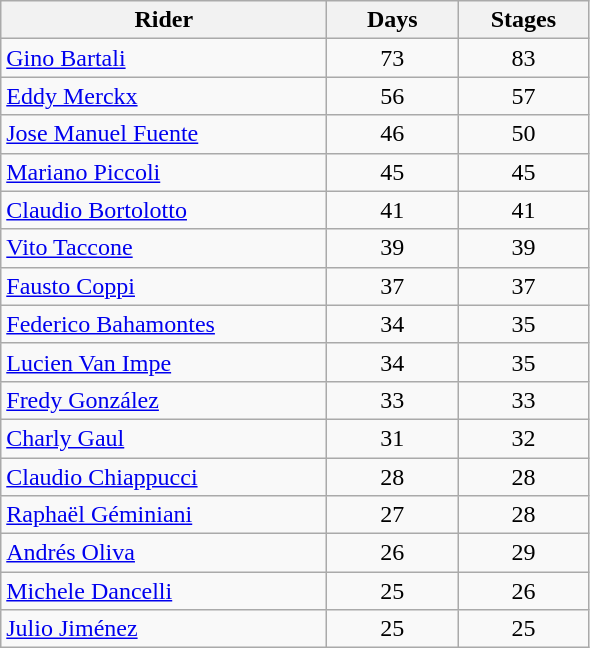<table class="wikitable sortable">
<tr>
<th scope=col>Rider</th>
<th scope=col>Days</th>
<th scope=col>Stages</th>
</tr>
<tr>
<td scope="row" width="210px"> <a href='#'>Gino Bartali</a></td>
<td align="center" width="80px">73</td>
<td align="center" width="80px">83</td>
</tr>
<tr>
<td scope="row"> <a href='#'>Eddy Merckx</a></td>
<td align="center">56</td>
<td align="center">57</td>
</tr>
<tr>
<td scope="row"> <a href='#'>Jose Manuel Fuente</a></td>
<td align="center">46</td>
<td align="center">50</td>
</tr>
<tr>
<td scope="row"> <a href='#'>Mariano Piccoli</a></td>
<td align="center">45</td>
<td align="center">45</td>
</tr>
<tr>
<td scope="row"> <a href='#'>Claudio Bortolotto</a></td>
<td align="center">41</td>
<td align="center">41</td>
</tr>
<tr>
<td scope="row"> <a href='#'>Vito Taccone</a></td>
<td align="center">39</td>
<td align="center">39</td>
</tr>
<tr>
<td scope="row"> <a href='#'>Fausto Coppi</a></td>
<td align="center">37</td>
<td align="center">37</td>
</tr>
<tr>
<td scope="row"> <a href='#'>Federico Bahamontes</a></td>
<td align="center">34</td>
<td align="center">35</td>
</tr>
<tr>
<td scope="row"> <a href='#'>Lucien Van Impe</a></td>
<td align="center">34</td>
<td align="center">35</td>
</tr>
<tr>
<td scope="row"> <a href='#'>Fredy González</a></td>
<td align="center">33</td>
<td align="center">33</td>
</tr>
<tr>
<td scope="row"> <a href='#'>Charly Gaul</a></td>
<td align="center">31</td>
<td align="center">32</td>
</tr>
<tr>
<td scope="row"> <a href='#'>Claudio Chiappucci</a></td>
<td align="center">28</td>
<td align="center">28</td>
</tr>
<tr>
<td scope="row"> <a href='#'>Raphaël Géminiani</a></td>
<td align="center">27</td>
<td align="center">28</td>
</tr>
<tr>
<td scope="row"> <a href='#'>Andrés Oliva</a></td>
<td align="center">26</td>
<td align="center">29</td>
</tr>
<tr>
<td scope="row"> <a href='#'>Michele Dancelli</a></td>
<td align="center">25</td>
<td align="center">26</td>
</tr>
<tr>
<td scope="row"> <a href='#'>Julio Jiménez</a></td>
<td align="center">25</td>
<td align="center">25</td>
</tr>
</table>
